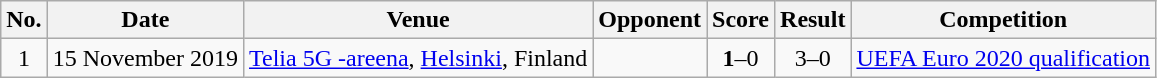<table class="wikitable">
<tr>
<th>No.</th>
<th>Date</th>
<th>Venue</th>
<th>Opponent</th>
<th>Score</th>
<th>Result</th>
<th>Competition</th>
</tr>
<tr>
<td align=center>1</td>
<td>15 November 2019</td>
<td><a href='#'>Telia 5G -areena</a>, <a href='#'>Helsinki</a>, Finland</td>
<td></td>
<td align=center><strong>1</strong>–0</td>
<td align=center>3–0</td>
<td><a href='#'>UEFA Euro 2020 qualification</a></td>
</tr>
</table>
